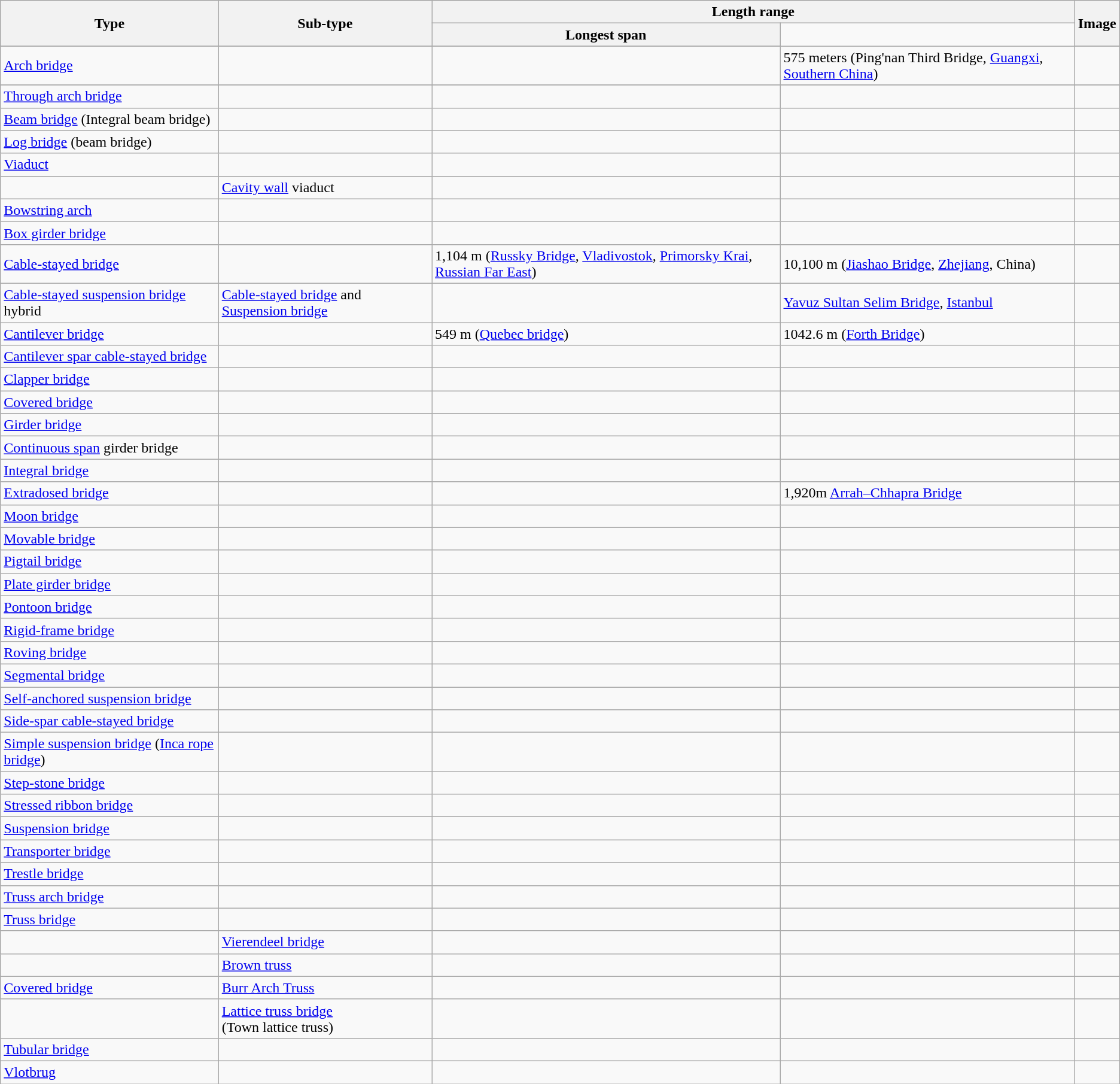<table class=wikitable>
<tr>
<th rowspan=2>Type</th>
<th rowspan=2>Sub-type</th>
<th colspan=2>Length range<br></th>
<th rowspan=2>Image</th>
</tr>
<tr>
<th>Longest span</th>
</tr>
<tr Longest total>
</tr>
<tr>
<td><a href='#'>Arch bridge</a></td>
<td></td>
<td></td>
<td>575 meters (Ping'nan Third Bridge, <a href='#'>Guangxi</a>, <a href='#'>Southern China</a>)</td>
<td></td>
</tr>
<tr>
</tr>
<tr>
<td><a href='#'>Through arch bridge</a></td>
<td></td>
<td></td>
<td></td>
<td></td>
</tr>
<tr>
<td><a href='#'>Beam bridge</a> (Integral beam bridge)</td>
<td></td>
<td></td>
<td></td>
<td></td>
</tr>
<tr>
<td><a href='#'>Log bridge</a> (beam bridge)</td>
<td></td>
<td></td>
<td></td>
<td></td>
</tr>
<tr>
<td><a href='#'>Viaduct</a></td>
<td></td>
<td></td>
<td></td>
<td></td>
</tr>
<tr>
<td></td>
<td><a href='#'>Cavity wall</a> viaduct</td>
<td></td>
<td></td>
<td></td>
</tr>
<tr>
<td><a href='#'>Bowstring arch</a></td>
<td></td>
<td></td>
<td></td>
<td></td>
</tr>
<tr>
<td><a href='#'>Box girder bridge</a></td>
<td></td>
<td></td>
<td></td>
<td></td>
</tr>
<tr>
<td><a href='#'>Cable-stayed bridge</a></td>
<td></td>
<td>1,104 m (<a href='#'>Russky Bridge</a>, <a href='#'>Vladivostok</a>, <a href='#'>Primorsky Krai</a>, <a href='#'>Russian Far East</a>)</td>
<td>10,100 m (<a href='#'>Jiashao Bridge</a>, <a href='#'>Zhejiang</a>, China)</td>
<td></td>
</tr>
<tr>
<td><a href='#'>Cable-stayed suspension bridge</a> hybrid</td>
<td><a href='#'>Cable-stayed bridge</a> and <a href='#'>Suspension bridge</a></td>
<td></td>
<td><a href='#'>Yavuz Sultan Selim Bridge</a>, <a href='#'>Istanbul</a></td>
<td></td>
</tr>
<tr>
<td><a href='#'>Cantilever bridge</a></td>
<td></td>
<td>549 m (<a href='#'>Quebec bridge</a>)</td>
<td>1042.6 m (<a href='#'>Forth Bridge</a>)</td>
<td></td>
</tr>
<tr>
<td><a href='#'>Cantilever spar cable-stayed bridge</a></td>
<td></td>
<td></td>
<td></td>
<td></td>
</tr>
<tr>
<td><a href='#'>Clapper bridge</a></td>
<td></td>
<td></td>
<td></td>
<td></td>
</tr>
<tr>
<td><a href='#'>Covered bridge</a></td>
<td></td>
<td></td>
<td></td>
<td></td>
</tr>
<tr>
<td><a href='#'>Girder bridge</a></td>
<td></td>
<td></td>
<td></td>
<td></td>
</tr>
<tr>
<td><a href='#'>Continuous span</a> girder bridge</td>
<td></td>
<td></td>
<td></td>
<td></td>
</tr>
<tr>
<td><a href='#'>Integral bridge</a></td>
<td></td>
<td></td>
<td></td>
<td></td>
</tr>
<tr>
<td><a href='#'>Extradosed bridge</a></td>
<td></td>
<td></td>
<td>1,920m <a href='#'>Arrah–Chhapra Bridge</a></td>
<td></td>
</tr>
<tr>
<td><a href='#'>Moon bridge</a></td>
<td></td>
<td></td>
<td></td>
<td></td>
</tr>
<tr>
<td><a href='#'>Movable bridge</a></td>
<td></td>
<td></td>
<td></td>
<td></td>
</tr>
<tr>
<td><a href='#'>Pigtail bridge</a></td>
<td></td>
<td></td>
<td></td>
<td></td>
</tr>
<tr>
<td><a href='#'>Plate girder bridge</a></td>
<td></td>
<td></td>
<td></td>
<td></td>
</tr>
<tr>
<td><a href='#'>Pontoon bridge</a></td>
<td></td>
<td></td>
<td></td>
<td></td>
</tr>
<tr>
<td><a href='#'>Rigid-frame bridge</a></td>
<td></td>
<td></td>
<td></td>
<td></td>
</tr>
<tr>
<td><a href='#'>Roving bridge</a></td>
<td></td>
<td></td>
<td></td>
<td></td>
</tr>
<tr>
<td><a href='#'>Segmental bridge</a></td>
<td></td>
<td></td>
<td></td>
<td></td>
</tr>
<tr>
<td><a href='#'>Self-anchored suspension bridge</a></td>
<td></td>
<td></td>
<td></td>
<td></td>
</tr>
<tr>
<td><a href='#'>Side-spar cable-stayed bridge</a></td>
<td></td>
<td></td>
<td></td>
<td></td>
</tr>
<tr>
<td><a href='#'>Simple suspension bridge</a> (<a href='#'>Inca rope bridge</a>)</td>
<td></td>
<td></td>
<td></td>
<td></td>
</tr>
<tr>
<td><a href='#'>Step-stone bridge</a></td>
<td></td>
<td></td>
<td></td>
<td></td>
</tr>
<tr>
<td><a href='#'>Stressed ribbon bridge</a></td>
<td></td>
<td></td>
<td></td>
<td></td>
</tr>
<tr>
<td><a href='#'>Suspension bridge</a></td>
<td></td>
<td></td>
<td></td>
<td></td>
</tr>
<tr>
<td><a href='#'>Transporter bridge</a>  </td>
<td></td>
<td></td>
<td></td>
<td></td>
</tr>
<tr>
<td><a href='#'>Trestle bridge</a></td>
<td></td>
<td></td>
<td></td>
<td></td>
</tr>
<tr>
<td><a href='#'>Truss arch bridge</a></td>
<td></td>
<td></td>
<td></td>
<td></td>
</tr>
<tr>
<td><a href='#'>Truss bridge</a></td>
<td></td>
<td></td>
<td></td>
<td></td>
</tr>
<tr>
<td></td>
<td><a href='#'>Vierendeel bridge</a></td>
<td></td>
<td></td>
<td></td>
</tr>
<tr>
<td></td>
<td><a href='#'>Brown truss</a></td>
<td></td>
<td></td>
<td></td>
</tr>
<tr>
<td><a href='#'>Covered bridge</a></td>
<td><a href='#'>Burr Arch Truss</a></td>
<td></td>
<td></td>
<td></td>
</tr>
<tr>
<td></td>
<td><a href='#'>Lattice truss bridge</a><br>(Town lattice truss)</td>
<td></td>
<td></td>
<td></td>
</tr>
<tr>
<td><a href='#'>Tubular bridge</a></td>
<td></td>
<td></td>
<td></td>
<td></td>
</tr>
<tr>
<td><a href='#'>Vlotbrug</a></td>
<td></td>
<td></td>
<td></td>
<td></td>
</tr>
</table>
